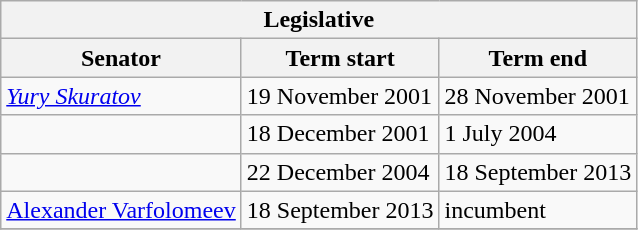<table class="wikitable sortable">
<tr>
<th colspan=3>Legislative</th>
</tr>
<tr>
<th>Senator</th>
<th>Term start</th>
<th>Term end</th>
</tr>
<tr>
<td><em><a href='#'>Yury Skuratov</a></em></td>
<td>19 November 2001</td>
<td>28 November 2001</td>
</tr>
<tr>
<td></td>
<td>18 December 2001</td>
<td>1 July 2004</td>
</tr>
<tr>
<td></td>
<td>22 December 2004</td>
<td>18 September 2013</td>
</tr>
<tr>
<td><a href='#'>Alexander Varfolomeev</a></td>
<td>18 September 2013</td>
<td>incumbent</td>
</tr>
<tr>
</tr>
</table>
